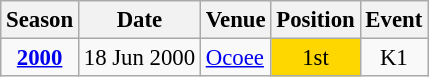<table class="wikitable" style="text-align:center; font-size:95%;">
<tr>
<th>Season</th>
<th>Date</th>
<th>Venue</th>
<th>Position</th>
<th>Event</th>
</tr>
<tr>
<td><strong><a href='#'>2000</a></strong></td>
<td align=right>18 Jun 2000</td>
<td align=left><a href='#'>Ocoee</a></td>
<td bgcolor=gold>1st</td>
<td>K1</td>
</tr>
</table>
